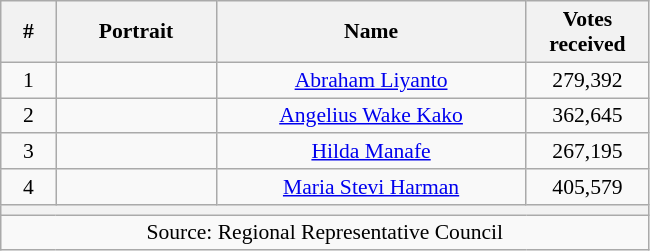<table class="wikitable sortable" style="text-align:center; font-size: 0.9em;">
<tr>
<th width="30">#</th>
<th width="100">Portrait</th>
<th width="200">Name</th>
<th width="75">Votes received</th>
</tr>
<tr>
<td>1</td>
<td></td>
<td><a href='#'>Abraham Liyanto</a></td>
<td>279,392</td>
</tr>
<tr>
<td>2</td>
<td></td>
<td><a href='#'>Angelius Wake Kako</a></td>
<td>362,645</td>
</tr>
<tr>
<td>3</td>
<td></td>
<td><a href='#'>Hilda Manafe</a></td>
<td>267,195</td>
</tr>
<tr>
<td>4</td>
<td></td>
<td><a href='#'>Maria Stevi Harman</a></td>
<td>405,579</td>
</tr>
<tr>
<th colspan="8"></th>
</tr>
<tr>
<td colspan="8">Source: Regional Representative Council</td>
</tr>
</table>
